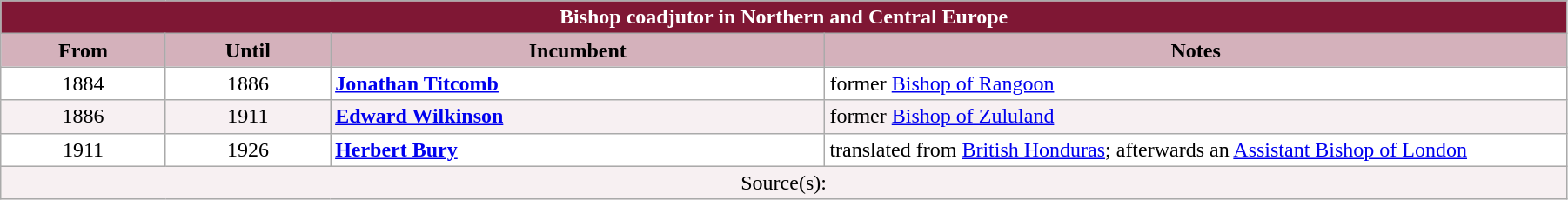<table class="wikitable" style="width:95%;" border="1" cellpadding="2">
<tr>
<th colspan="4" style="background-color: #7F1734; color: white;">Bishop coadjutor in Northern and Central Europe</th>
</tr>
<tr valign=top>
<th style="background-color:#D4B1BB" width="10%">From</th>
<th style="background-color:#D4B1BB" width="10%">Until</th>
<th style="background-color:#D4B1BB" width="30%">Incumbent</th>
<th style="background-color:#D4B1BB" width="45%">Notes</th>
</tr>
<tr valign=top bgcolor="white">
<td align="center">1884</td>
<td align="center">1886</td>
<td><strong><a href='#'>Jonathan Titcomb</a></strong></td>
<td>former <a href='#'>Bishop of Rangoon</a></td>
</tr>
<tr valign=top bgcolor="#F7F0F2">
<td align="center">1886</td>
<td align="center">1911</td>
<td><strong><a href='#'>Edward Wilkinson</a></strong></td>
<td>former <a href='#'>Bishop of Zululand</a></td>
</tr>
<tr valign=top bgcolor="white">
<td align="center">1911</td>
<td align="center">1926</td>
<td><strong><a href='#'>Herbert Bury</a></strong></td>
<td>translated from <a href='#'>British Honduras</a>; afterwards an <a href='#'>Assistant Bishop of London</a></td>
</tr>
<tr valign=top bgcolor="#F7F0F2">
<td align="center" colspan="4">Source(s):</td>
</tr>
</table>
